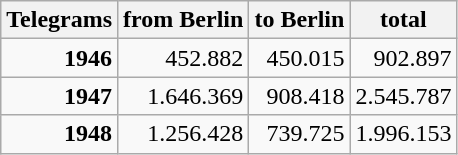<table class="wikitable" style="text-align:right;">
<tr>
<th>Telegrams</th>
<th>from Berlin</th>
<th>to Berlin</th>
<th>total</th>
</tr>
<tr>
<td><strong>1946</strong></td>
<td>452.882</td>
<td>450.015</td>
<td>902.897</td>
</tr>
<tr>
<td><strong>1947</strong></td>
<td>1.646.369</td>
<td>908.418</td>
<td>2.545.787</td>
</tr>
<tr>
<td><strong>1948</strong></td>
<td>1.256.428</td>
<td>739.725</td>
<td>1.996.153</td>
</tr>
</table>
